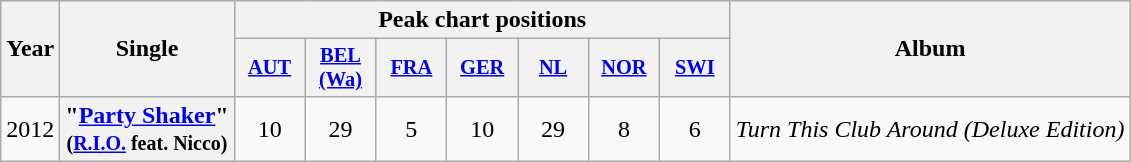<table class="wikitable plainrowheaders" style="text-align:center;">
<tr>
<th scope="col" rowspan="2">Year</th>
<th scope="col" rowspan="2">Single</th>
<th scope="col" colspan="7">Peak chart positions</th>
<th scope="col" rowspan="2">Album</th>
</tr>
<tr>
<th scope="col" style="width:3em;font-size:85%;"><a href='#'>AUT</a><br></th>
<th scope="col" style="width:3em;font-size:85%;"><a href='#'>BEL <br> (Wa)</a><br></th>
<th scope="col" style="width:3em;font-size:85%;"><a href='#'>FRA</a><br></th>
<th scope="col" style="width:3em;font-size:85%;"><a href='#'>GER</a></th>
<th scope="col" style="width:3em;font-size:85%;"><a href='#'>NL</a><br></th>
<th scope="col" style="width:3em;font-size:85%;"><a href='#'>NOR</a><br></th>
<th scope="col" style="width:3em;font-size:85%;"><a href='#'>SWI</a><br></th>
</tr>
<tr>
<td>2012</td>
<th scope="row">"<a href='#'>Party Shaker</a>" <br><small>(<a href='#'>R.I.O.</a> feat. Nicco)</small></th>
<td>10</td>
<td>29</td>
<td>5</td>
<td>10</td>
<td>29</td>
<td>8</td>
<td>6</td>
<td><em>Turn This Club Around (Deluxe Edition)</em></td>
</tr>
</table>
